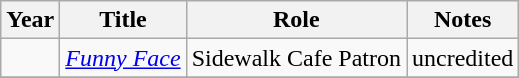<table class="wikitable sortable">
<tr>
<th>Year</th>
<th>Title</th>
<th>Role</th>
<th class="unsortable">Notes</th>
</tr>
<tr>
<td></td>
<td><em><a href='#'>Funny Face</a></em></td>
<td>Sidewalk Cafe Patron</td>
<td>uncredited</td>
</tr>
<tr>
</tr>
</table>
